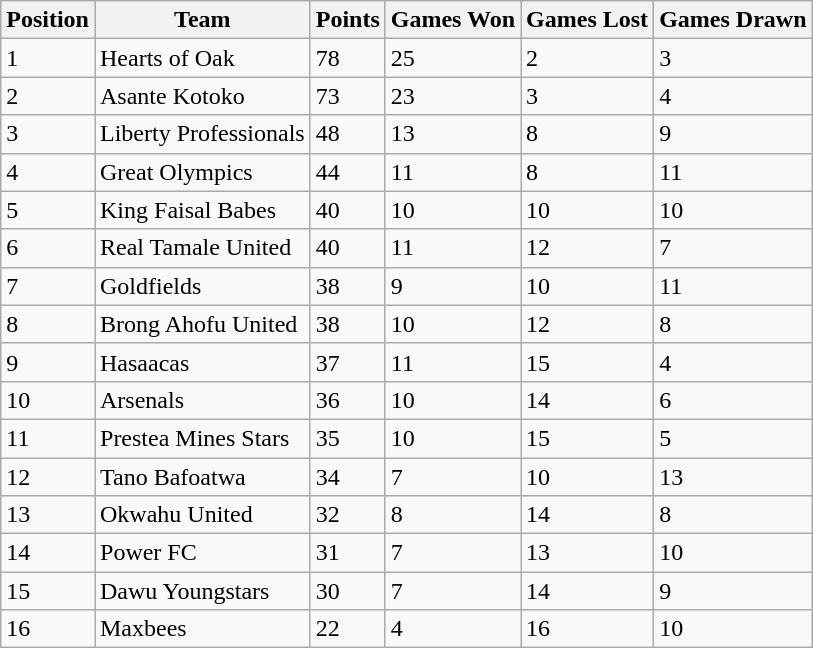<table class="wikitable">
<tr>
<th>Position</th>
<th>Team</th>
<th>Points</th>
<th>Games Won</th>
<th>Games Lost</th>
<th>Games Drawn</th>
</tr>
<tr>
<td>1</td>
<td>Hearts of Oak</td>
<td>78</td>
<td>25</td>
<td>2</td>
<td>3</td>
</tr>
<tr>
<td>2</td>
<td>Asante Kotoko</td>
<td>73</td>
<td>23</td>
<td>3</td>
<td>4</td>
</tr>
<tr>
<td>3</td>
<td>Liberty Professionals</td>
<td>48</td>
<td>13</td>
<td>8</td>
<td>9</td>
</tr>
<tr>
<td>4</td>
<td>Great Olympics</td>
<td>44</td>
<td>11</td>
<td>8</td>
<td>11</td>
</tr>
<tr>
<td>5</td>
<td>King Faisal Babes</td>
<td>40</td>
<td>10</td>
<td>10</td>
<td>10</td>
</tr>
<tr>
<td>6</td>
<td>Real Tamale United</td>
<td>40</td>
<td>11</td>
<td>12</td>
<td>7</td>
</tr>
<tr>
<td>7</td>
<td>Goldfields</td>
<td>38</td>
<td>9</td>
<td>10</td>
<td>11</td>
</tr>
<tr>
<td>8</td>
<td>Brong Ahofu United</td>
<td>38</td>
<td>10</td>
<td>12</td>
<td>8</td>
</tr>
<tr>
<td>9</td>
<td>Hasaacas</td>
<td>37</td>
<td>11</td>
<td>15</td>
<td>4</td>
</tr>
<tr>
<td>10</td>
<td>Arsenals</td>
<td>36</td>
<td>10</td>
<td>14</td>
<td>6</td>
</tr>
<tr>
<td>11</td>
<td>Prestea Mines Stars</td>
<td>35</td>
<td>10</td>
<td>15</td>
<td>5</td>
</tr>
<tr>
<td>12</td>
<td>Tano Bafoatwa</td>
<td>34</td>
<td>7</td>
<td>10</td>
<td>13</td>
</tr>
<tr>
<td>13</td>
<td>Okwahu United</td>
<td>32</td>
<td>8</td>
<td>14</td>
<td>8</td>
</tr>
<tr>
<td>14</td>
<td>Power FC</td>
<td>31</td>
<td>7</td>
<td>13</td>
<td>10</td>
</tr>
<tr>
<td>15</td>
<td>Dawu Youngstars</td>
<td>30</td>
<td>7</td>
<td>14</td>
<td>9</td>
</tr>
<tr>
<td>16</td>
<td>Maxbees</td>
<td>22</td>
<td>4</td>
<td>16</td>
<td>10</td>
</tr>
</table>
